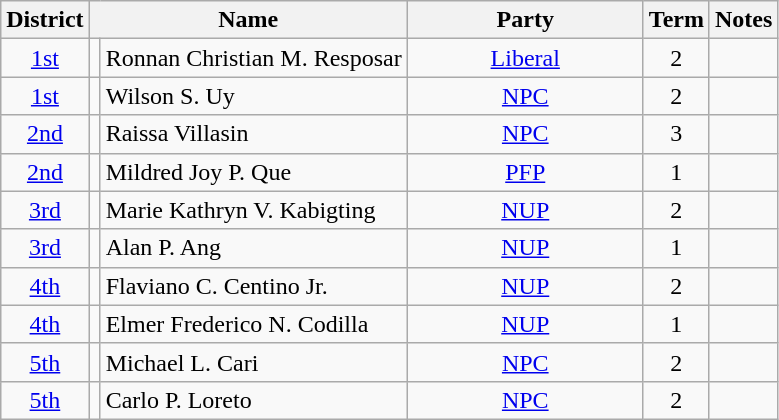<table class="wikitable">
<tr>
<th width=40px>District</th>
<th colspan="2">Name</th>
<th width=150px>Party</th>
<th width=30px>Term</th>
<th>Notes</th>
</tr>
<tr>
<td align=center><a href='#'>1st</a></td>
<td bgcolor=></td>
<td>Ronnan Christian M. Resposar</td>
<td align=center><a href='#'>Liberal</a></td>
<td align=center>2</td>
<td></td>
</tr>
<tr>
<td align=center><a href='#'>1st</a></td>
<td bgcolor=></td>
<td>Wilson S. Uy</td>
<td align=center><a href='#'>NPC</a></td>
<td align=center>2</td>
<td></td>
</tr>
<tr>
<td align=center><a href='#'>2nd</a></td>
<td bgcolor=></td>
<td>Raissa Villasin</td>
<td align=center><a href='#'>NPC</a></td>
<td align=center>3</td>
<td></td>
</tr>
<tr>
<td align=center><a href='#'>2nd</a></td>
<td bgcolor=></td>
<td>Mildred Joy P. Que</td>
<td align=center><a href='#'>PFP</a></td>
<td align=center>1</td>
<td></td>
</tr>
<tr>
<td align=center><a href='#'>3rd</a></td>
<td bgcolor=></td>
<td>Marie Kathryn V. Kabigting</td>
<td align=center><a href='#'>NUP</a></td>
<td align=center>2</td>
<td></td>
</tr>
<tr>
<td align=center><a href='#'>3rd</a></td>
<td bgcolor=></td>
<td>Alan P. Ang</td>
<td align=center><a href='#'>NUP</a></td>
<td align=center>1</td>
<td></td>
</tr>
<tr>
<td align=center><a href='#'>4th</a></td>
<td bgcolor=></td>
<td>Flaviano C. Centino Jr.</td>
<td align=center><a href='#'>NUP</a></td>
<td align=center>2</td>
<td></td>
</tr>
<tr>
<td align=center><a href='#'>4th</a></td>
<td bgcolor=></td>
<td>Elmer Frederico N. Codilla</td>
<td align=center><a href='#'>NUP</a></td>
<td align=center>1</td>
<td></td>
</tr>
<tr>
<td align=center><a href='#'>5th</a></td>
<td bgcolor=></td>
<td>Michael L. Cari</td>
<td align=center><a href='#'>NPC</a></td>
<td align=center>2</td>
<td></td>
</tr>
<tr>
<td align=center><a href='#'>5th</a></td>
<td bgcolor=></td>
<td>Carlo P. Loreto</td>
<td align=center><a href='#'>NPC</a></td>
<td align=center>2</td>
<td></td>
</tr>
</table>
